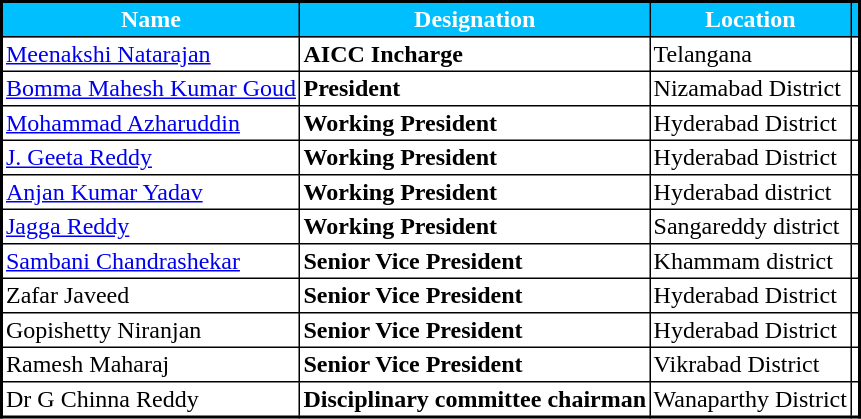<table class="sortable" style="border-collapse: collapse; border: 2px #000000 solid; font-size: x-big; width="70%" cellspacing="0" cellpadding="2" border="1">
<tr style="background-color:#00BFFF; color:white">
<th>Name</th>
<th>Designation</th>
<th>Location</th>
<th class="unsortable"></th>
</tr>
<tr>
<td><a href='#'>Meenakshi Natarajan</a></td>
<td><strong>AICC Incharge</strong></td>
<td>Telangana</td>
</tr>
<tr>
<td><a href='#'>Bomma Mahesh Kumar Goud</a></td>
<td><strong>President</strong></td>
<td>Nizamabad District</td>
<td></td>
</tr>
<tr>
<td><a href='#'>Mohammad Azharuddin</a></td>
<td><strong>Working President</strong></td>
<td>Hyderabad District</td>
<td></td>
</tr>
<tr>
<td><a href='#'>J. Geeta Reddy</a></td>
<td><strong>Working President</strong></td>
<td>Hyderabad District</td>
<td></td>
</tr>
<tr>
<td><a href='#'>Anjan Kumar Yadav</a></td>
<td><strong>Working President</strong></td>
<td>Hyderabad district</td>
<td></td>
</tr>
<tr>
<td><a href='#'>Jagga Reddy</a></td>
<td><strong>Working President</strong></td>
<td>Sangareddy district</td>
<td></td>
</tr>
<tr>
<td><a href='#'>Sambani Chandrashekar</a></td>
<td><strong>Senior Vice President</strong></td>
<td>Khammam district</td>
<td></td>
</tr>
<tr>
<td>Zafar Javeed</td>
<td><strong>Senior Vice President</strong></td>
<td>Hyderabad District</td>
<td></td>
</tr>
<tr>
<td>Gopishetty Niranjan</td>
<td><strong>Senior Vice President</strong></td>
<td>Hyderabad District</td>
<td></td>
</tr>
<tr>
<td>Ramesh Maharaj</td>
<td><strong>Senior Vice President</strong></td>
<td>Vikrabad District</td>
<td></td>
</tr>
<tr>
<td>Dr G Chinna Reddy</td>
<td><strong>Disciplinary committee chairman</strong></td>
<td>Wanaparthy District</td>
<td></td>
</tr>
</table>
